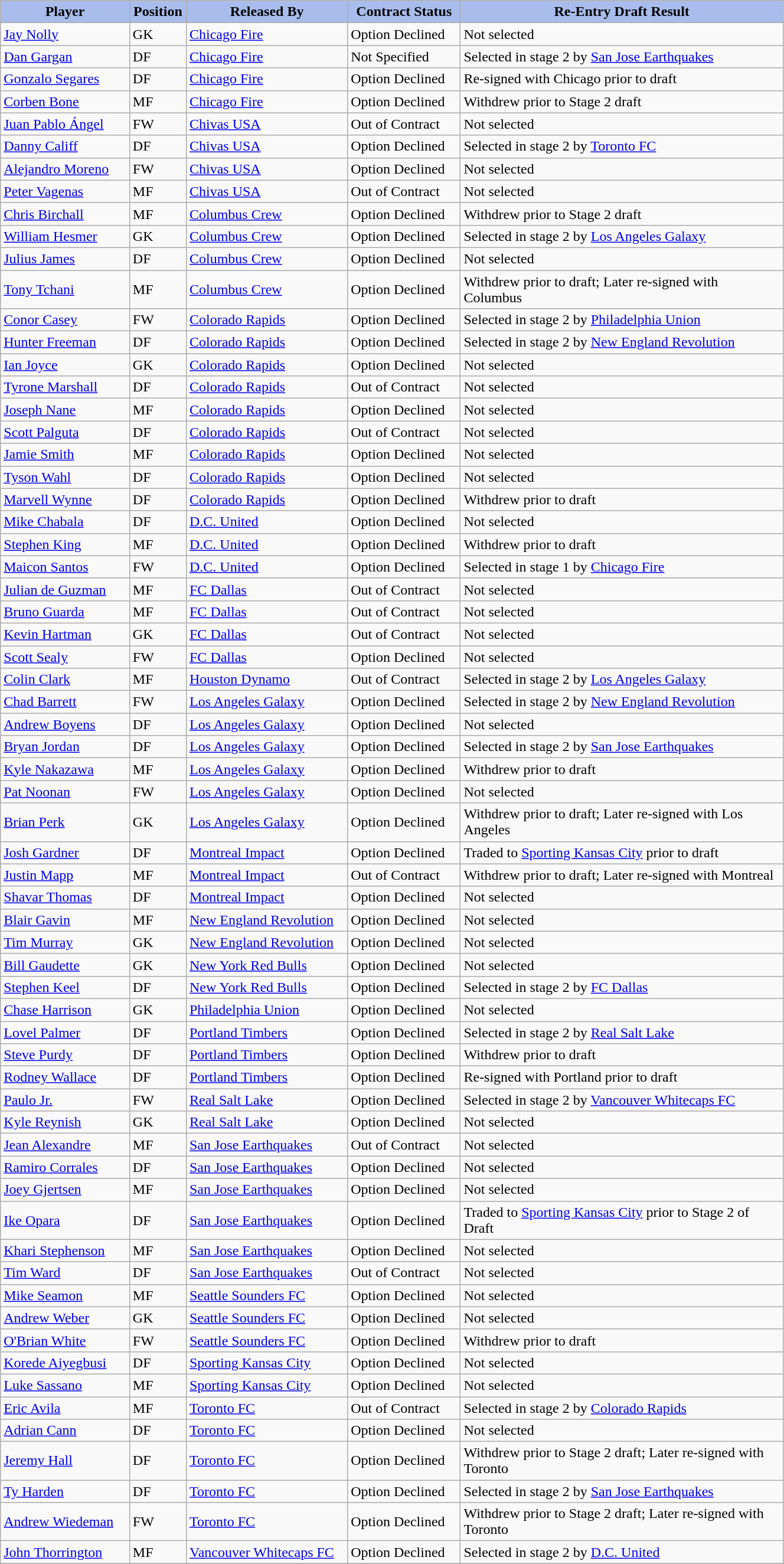<table class="wikitable sortable" style="width:70%">
<tr>
<th style="background:#A8BDEC;" width=16%>Player</th>
<th width=6% style="background:#A8BDEC;">Position</th>
<th width=20% style="background:#A8BDEC;">Released By</th>
<th width=14% style="background:#A8BDEC;">Contract Status</th>
<th width=40% style="background:#A8BDEC;">Re-Entry Draft Result</th>
</tr>
<tr>
<td><a href='#'>Jay Nolly</a></td>
<td>GK</td>
<td><a href='#'>Chicago Fire</a></td>
<td>Option Declined</td>
<td>Not selected</td>
</tr>
<tr>
<td><a href='#'>Dan Gargan</a></td>
<td>DF</td>
<td><a href='#'>Chicago Fire</a></td>
<td>Not Specified</td>
<td>Selected in stage 2 by <a href='#'>San Jose Earthquakes</a></td>
</tr>
<tr>
<td><a href='#'>Gonzalo Segares</a></td>
<td>DF</td>
<td><a href='#'>Chicago Fire</a></td>
<td>Option Declined</td>
<td>Re-signed with Chicago prior to draft</td>
</tr>
<tr>
<td><a href='#'>Corben Bone</a></td>
<td>MF</td>
<td><a href='#'>Chicago Fire</a></td>
<td>Option Declined</td>
<td>Withdrew prior to Stage 2 draft</td>
</tr>
<tr>
<td><a href='#'>Juan Pablo Ángel</a></td>
<td>FW</td>
<td><a href='#'>Chivas USA</a></td>
<td>Out of Contract</td>
<td>Not selected</td>
</tr>
<tr>
<td><a href='#'>Danny Califf</a></td>
<td>DF</td>
<td><a href='#'>Chivas USA</a></td>
<td>Option Declined</td>
<td>Selected in stage 2 by <a href='#'>Toronto FC</a></td>
</tr>
<tr>
<td><a href='#'>Alejandro Moreno</a></td>
<td>FW</td>
<td><a href='#'>Chivas USA</a></td>
<td>Option Declined</td>
<td>Not selected</td>
</tr>
<tr>
<td><a href='#'>Peter Vagenas</a></td>
<td>MF</td>
<td><a href='#'>Chivas USA</a></td>
<td>Out of Contract</td>
<td>Not selected</td>
</tr>
<tr>
<td><a href='#'>Chris Birchall</a></td>
<td>MF</td>
<td><a href='#'>Columbus Crew</a></td>
<td>Option Declined</td>
<td>Withdrew prior to Stage 2 draft</td>
</tr>
<tr>
<td><a href='#'>William Hesmer</a></td>
<td>GK</td>
<td><a href='#'>Columbus Crew</a></td>
<td>Option Declined</td>
<td>Selected in stage 2 by <a href='#'>Los Angeles Galaxy</a></td>
</tr>
<tr>
<td><a href='#'>Julius James</a></td>
<td>DF</td>
<td><a href='#'>Columbus Crew</a></td>
<td>Option Declined</td>
<td>Not selected</td>
</tr>
<tr>
<td><a href='#'>Tony Tchani</a></td>
<td>MF</td>
<td><a href='#'>Columbus Crew</a></td>
<td>Option Declined</td>
<td>Withdrew prior to draft; Later re-signed with Columbus</td>
</tr>
<tr>
<td><a href='#'>Conor Casey</a></td>
<td>FW</td>
<td><a href='#'>Colorado Rapids</a></td>
<td>Option Declined</td>
<td>Selected in stage 2 by <a href='#'>Philadelphia Union</a></td>
</tr>
<tr>
<td><a href='#'>Hunter Freeman</a></td>
<td>DF</td>
<td><a href='#'>Colorado Rapids</a></td>
<td>Option Declined</td>
<td>Selected in stage 2 by <a href='#'>New England Revolution</a></td>
</tr>
<tr>
<td><a href='#'>Ian Joyce</a></td>
<td>GK</td>
<td><a href='#'>Colorado Rapids</a></td>
<td>Option Declined</td>
<td>Not selected</td>
</tr>
<tr>
<td><a href='#'>Tyrone Marshall</a></td>
<td>DF</td>
<td><a href='#'>Colorado Rapids</a></td>
<td>Out of Contract</td>
<td>Not selected</td>
</tr>
<tr>
<td><a href='#'>Joseph Nane</a></td>
<td>MF</td>
<td><a href='#'>Colorado Rapids</a></td>
<td>Option Declined</td>
<td>Not selected</td>
</tr>
<tr>
<td><a href='#'>Scott Palguta</a></td>
<td>DF</td>
<td><a href='#'>Colorado Rapids</a></td>
<td>Out of Contract</td>
<td>Not selected</td>
</tr>
<tr>
<td><a href='#'>Jamie Smith</a></td>
<td>MF</td>
<td><a href='#'>Colorado Rapids</a></td>
<td>Option Declined</td>
<td>Not selected</td>
</tr>
<tr>
<td><a href='#'>Tyson Wahl</a></td>
<td>DF</td>
<td><a href='#'>Colorado Rapids</a></td>
<td>Option Declined</td>
<td>Not selected</td>
</tr>
<tr>
<td><a href='#'>Marvell Wynne</a></td>
<td>DF</td>
<td><a href='#'>Colorado Rapids</a></td>
<td>Option Declined</td>
<td>Withdrew prior to draft</td>
</tr>
<tr>
<td><a href='#'>Mike Chabala</a></td>
<td>DF</td>
<td><a href='#'>D.C. United</a></td>
<td>Option Declined</td>
<td>Not selected</td>
</tr>
<tr>
<td><a href='#'>Stephen King</a></td>
<td>MF</td>
<td><a href='#'>D.C. United</a></td>
<td>Option Declined</td>
<td>Withdrew prior to draft</td>
</tr>
<tr>
<td><a href='#'>Maicon Santos</a></td>
<td>FW</td>
<td><a href='#'>D.C. United</a></td>
<td>Option Declined</td>
<td>Selected in stage 1 by <a href='#'>Chicago Fire</a></td>
</tr>
<tr>
<td><a href='#'>Julian de Guzman</a></td>
<td>MF</td>
<td><a href='#'>FC Dallas</a></td>
<td>Out of Contract</td>
<td>Not selected</td>
</tr>
<tr>
<td><a href='#'>Bruno Guarda</a></td>
<td>MF</td>
<td><a href='#'>FC Dallas</a></td>
<td>Out of Contract</td>
<td>Not selected</td>
</tr>
<tr>
<td><a href='#'>Kevin Hartman</a></td>
<td>GK</td>
<td><a href='#'>FC Dallas</a></td>
<td>Out of Contract</td>
<td>Not selected</td>
</tr>
<tr>
<td><a href='#'>Scott Sealy</a></td>
<td>FW</td>
<td><a href='#'>FC Dallas</a></td>
<td>Option Declined</td>
<td>Not selected</td>
</tr>
<tr>
<td><a href='#'>Colin Clark</a></td>
<td>MF</td>
<td><a href='#'>Houston Dynamo</a></td>
<td>Out of Contract</td>
<td>Selected in stage 2 by <a href='#'>Los Angeles Galaxy</a></td>
</tr>
<tr>
<td><a href='#'>Chad Barrett</a></td>
<td>FW</td>
<td><a href='#'>Los Angeles Galaxy</a></td>
<td>Option Declined</td>
<td>Selected in stage 2 by <a href='#'>New England Revolution</a></td>
</tr>
<tr>
<td><a href='#'>Andrew Boyens</a></td>
<td>DF</td>
<td><a href='#'>Los Angeles Galaxy</a></td>
<td>Option Declined</td>
<td>Not selected</td>
</tr>
<tr>
<td><a href='#'>Bryan Jordan</a></td>
<td>DF</td>
<td><a href='#'>Los Angeles Galaxy</a></td>
<td>Option Declined</td>
<td>Selected in stage 2 by <a href='#'>San Jose Earthquakes</a></td>
</tr>
<tr>
<td><a href='#'>Kyle Nakazawa</a></td>
<td>MF</td>
<td><a href='#'>Los Angeles Galaxy</a></td>
<td>Option Declined</td>
<td>Withdrew prior to draft</td>
</tr>
<tr>
<td><a href='#'>Pat Noonan</a></td>
<td>FW</td>
<td><a href='#'>Los Angeles Galaxy</a></td>
<td>Option Declined</td>
<td>Not selected</td>
</tr>
<tr>
<td><a href='#'>Brian Perk</a></td>
<td>GK</td>
<td><a href='#'>Los Angeles Galaxy</a></td>
<td>Option Declined</td>
<td>Withdrew prior to draft; Later re-signed with Los Angeles</td>
</tr>
<tr>
<td><a href='#'>Josh Gardner</a></td>
<td>DF</td>
<td><a href='#'>Montreal Impact</a></td>
<td>Option Declined</td>
<td>Traded to <a href='#'>Sporting Kansas City</a> prior to draft</td>
</tr>
<tr>
<td><a href='#'>Justin Mapp</a></td>
<td>MF</td>
<td><a href='#'>Montreal Impact</a></td>
<td>Out of Contract</td>
<td>Withdrew prior to draft; Later re-signed with Montreal</td>
</tr>
<tr>
<td><a href='#'>Shavar Thomas</a></td>
<td>DF</td>
<td><a href='#'>Montreal Impact</a></td>
<td>Option Declined</td>
<td>Not selected</td>
</tr>
<tr>
<td><a href='#'>Blair Gavin</a></td>
<td>MF</td>
<td><a href='#'>New England Revolution</a></td>
<td>Option Declined</td>
<td>Not selected</td>
</tr>
<tr>
<td><a href='#'>Tim Murray</a></td>
<td>GK</td>
<td><a href='#'>New England Revolution</a></td>
<td>Option Declined</td>
<td>Not selected</td>
</tr>
<tr>
<td><a href='#'>Bill Gaudette</a></td>
<td>GK</td>
<td><a href='#'>New York Red Bulls</a></td>
<td>Option Declined</td>
<td>Not selected</td>
</tr>
<tr>
<td><a href='#'>Stephen Keel</a></td>
<td>DF</td>
<td><a href='#'>New York Red Bulls</a></td>
<td>Option Declined</td>
<td>Selected in stage 2 by <a href='#'>FC Dallas</a></td>
</tr>
<tr>
<td><a href='#'>Chase Harrison</a></td>
<td>GK</td>
<td><a href='#'>Philadelphia Union</a></td>
<td>Option Declined</td>
<td>Not selected</td>
</tr>
<tr>
<td><a href='#'>Lovel Palmer</a></td>
<td>DF</td>
<td><a href='#'>Portland Timbers</a></td>
<td>Option Declined</td>
<td>Selected in stage 2 by <a href='#'>Real Salt Lake</a></td>
</tr>
<tr>
<td><a href='#'>Steve Purdy</a></td>
<td>DF</td>
<td><a href='#'>Portland Timbers</a></td>
<td>Option Declined</td>
<td>Withdrew prior to draft</td>
</tr>
<tr>
<td><a href='#'>Rodney Wallace</a></td>
<td>DF</td>
<td><a href='#'>Portland Timbers</a></td>
<td>Option Declined</td>
<td>Re-signed with Portland prior to draft</td>
</tr>
<tr>
<td><a href='#'>Paulo Jr.</a></td>
<td>FW</td>
<td><a href='#'>Real Salt Lake</a></td>
<td>Option Declined</td>
<td>Selected in stage 2 by <a href='#'>Vancouver Whitecaps FC</a></td>
</tr>
<tr>
<td><a href='#'>Kyle Reynish</a></td>
<td>GK</td>
<td><a href='#'>Real Salt Lake</a></td>
<td>Option Declined</td>
<td>Not selected</td>
</tr>
<tr>
<td><a href='#'>Jean Alexandre</a></td>
<td>MF</td>
<td><a href='#'>San Jose Earthquakes</a></td>
<td>Out of Contract</td>
<td>Not selected</td>
</tr>
<tr>
<td><a href='#'>Ramiro Corrales</a></td>
<td>DF</td>
<td><a href='#'>San Jose Earthquakes</a></td>
<td>Option Declined</td>
<td>Not selected</td>
</tr>
<tr>
<td><a href='#'>Joey Gjertsen</a></td>
<td>MF</td>
<td><a href='#'>San Jose Earthquakes</a></td>
<td>Option Declined</td>
<td>Not selected</td>
</tr>
<tr>
<td><a href='#'>Ike Opara</a></td>
<td>DF</td>
<td><a href='#'>San Jose Earthquakes</a></td>
<td>Option Declined</td>
<td>Traded to <a href='#'>Sporting Kansas City</a> prior to Stage 2 of Draft</td>
</tr>
<tr>
<td><a href='#'>Khari Stephenson</a></td>
<td>MF</td>
<td><a href='#'>San Jose Earthquakes</a></td>
<td>Option Declined</td>
<td>Not selected</td>
</tr>
<tr>
<td><a href='#'>Tim Ward</a></td>
<td>DF</td>
<td><a href='#'>San Jose Earthquakes</a></td>
<td>Out of Contract</td>
<td>Not selected</td>
</tr>
<tr>
<td><a href='#'>Mike Seamon</a></td>
<td>MF</td>
<td><a href='#'>Seattle Sounders FC</a></td>
<td>Option Declined</td>
<td>Not selected</td>
</tr>
<tr>
<td><a href='#'>Andrew Weber</a></td>
<td>GK</td>
<td><a href='#'>Seattle Sounders FC</a></td>
<td>Option Declined</td>
<td>Not selected</td>
</tr>
<tr>
<td><a href='#'>O'Brian White</a></td>
<td>FW</td>
<td><a href='#'>Seattle Sounders FC</a></td>
<td>Option Declined</td>
<td>Withdrew prior to draft</td>
</tr>
<tr>
<td><a href='#'>Korede Aiyegbusi</a></td>
<td>DF</td>
<td><a href='#'>Sporting Kansas City</a></td>
<td>Option Declined</td>
<td>Not selected</td>
</tr>
<tr>
<td><a href='#'>Luke Sassano</a></td>
<td>MF</td>
<td><a href='#'>Sporting Kansas City</a></td>
<td>Option Declined</td>
<td>Not selected</td>
</tr>
<tr>
<td><a href='#'>Eric Avila</a></td>
<td>MF</td>
<td><a href='#'>Toronto FC</a></td>
<td>Out of Contract</td>
<td>Selected in stage 2 by <a href='#'>Colorado Rapids</a></td>
</tr>
<tr>
<td><a href='#'>Adrian Cann</a></td>
<td>DF</td>
<td><a href='#'>Toronto FC</a></td>
<td>Option Declined</td>
<td>Not selected</td>
</tr>
<tr>
<td><a href='#'>Jeremy Hall</a></td>
<td>DF</td>
<td><a href='#'>Toronto FC</a></td>
<td>Option Declined</td>
<td>Withdrew prior to Stage 2 draft; Later re-signed with Toronto</td>
</tr>
<tr>
<td><a href='#'>Ty Harden</a></td>
<td>DF</td>
<td><a href='#'>Toronto FC</a></td>
<td>Option Declined</td>
<td>Selected in stage 2 by <a href='#'>San Jose Earthquakes</a></td>
</tr>
<tr>
<td><a href='#'>Andrew Wiedeman</a></td>
<td>FW</td>
<td><a href='#'>Toronto FC</a></td>
<td>Option Declined</td>
<td>Withdrew prior to Stage 2 draft; Later re-signed with Toronto</td>
</tr>
<tr>
<td><a href='#'>John Thorrington</a></td>
<td>MF</td>
<td><a href='#'>Vancouver Whitecaps FC</a></td>
<td>Option Declined</td>
<td>Selected in stage 2 by <a href='#'>D.C. United</a></td>
</tr>
<tr>
</tr>
</table>
